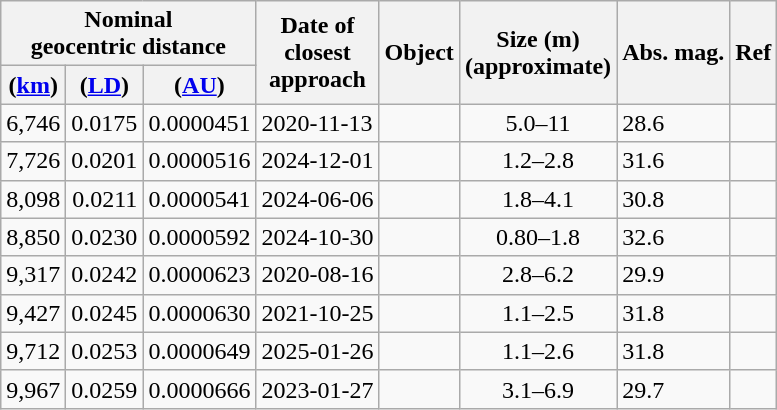<table class="wikitable sortable">
<tr>
<th colspan=3>Nominal<br>geocentric distance</th>
<th rowspan=2>Date of<br>closest<br>approach</th>
<th rowspan=2>Object</th>
<th rowspan=2>Size (m)<br>(approximate)</th>
<th rowspan=2>Abs. mag.</th>
<th rowspan=2>Ref</th>
</tr>
<tr>
<th>(<a href='#'>km</a>)</th>
<th>(<a href='#'>LD</a>)</th>
<th>(<a href='#'>AU</a>)</th>
</tr>
<tr>
<td align=right>6,746</td>
<td align=right>0.0175</td>
<td>0.0000451</td>
<td>2020-11-13</td>
<td align=left></td>
<td align=center>5.0–11</td>
<td>28.6</td>
<td></td>
</tr>
<tr>
<td align=right>7,726</td>
<td align=right>0.0201</td>
<td>0.0000516</td>
<td>2024-12-01</td>
<td align=left></td>
<td align=center>1.2–2.8</td>
<td>31.6</td>
<td></td>
</tr>
<tr>
<td align=right>8,098</td>
<td align=right>0.0211</td>
<td>0.0000541</td>
<td>2024-06-06</td>
<td align=left></td>
<td align=center>1.8–4.1</td>
<td>30.8</td>
<td></td>
</tr>
<tr>
<td align=right>8,850</td>
<td align=right>0.0230</td>
<td>0.0000592</td>
<td>2024-10-30</td>
<td align=left></td>
<td align=center>0.80–1.8</td>
<td>32.6</td>
<td></td>
</tr>
<tr>
<td align=right>9,317</td>
<td align=right>0.0242</td>
<td>0.0000623</td>
<td>2020-08-16</td>
<td align=left></td>
<td align=center>2.8–6.2</td>
<td>29.9</td>
<td></td>
</tr>
<tr>
<td align=right>9,427</td>
<td align=right>0.0245</td>
<td>0.0000630</td>
<td>2021-10-25</td>
<td align=left></td>
<td align=center>1.1–2.5</td>
<td>31.8</td>
<td></td>
</tr>
<tr>
<td align=right>9,712</td>
<td align=right>0.0253</td>
<td>0.0000649</td>
<td>2025-01-26</td>
<td align=left></td>
<td align=center>1.1–2.6</td>
<td>31.8</td>
<td></td>
</tr>
<tr>
<td align=right>9,967</td>
<td align=right>0.0259</td>
<td>0.0000666</td>
<td>2023-01-27</td>
<td align=left></td>
<td align=center>3.1–6.9</td>
<td>29.7</td>
<td></td>
</tr>
</table>
